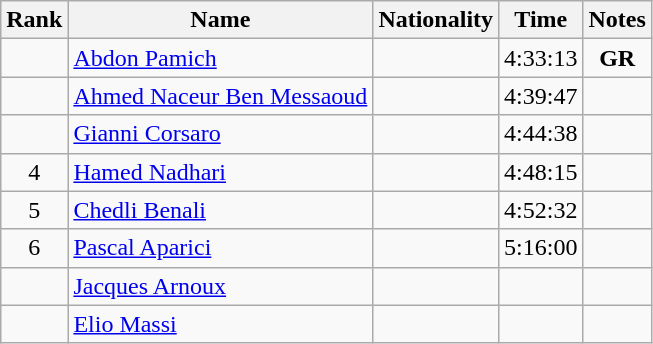<table class="wikitable sortable" style="text-align:center">
<tr>
<th>Rank</th>
<th>Name</th>
<th>Nationality</th>
<th>Time</th>
<th>Notes</th>
</tr>
<tr>
<td></td>
<td align=left><a href='#'>Abdon Pamich</a></td>
<td align=left></td>
<td>4:33:13</td>
<td><strong>GR</strong></td>
</tr>
<tr>
<td></td>
<td align=left><a href='#'>Ahmed Naceur Ben Messaoud</a></td>
<td align=left></td>
<td>4:39:47</td>
<td></td>
</tr>
<tr>
<td></td>
<td align=left><a href='#'>Gianni Corsaro</a></td>
<td align=left></td>
<td>4:44:38</td>
<td></td>
</tr>
<tr>
<td>4</td>
<td align=left><a href='#'>Hamed Nadhari</a></td>
<td align=left></td>
<td>4:48:15</td>
<td></td>
</tr>
<tr>
<td>5</td>
<td align=left><a href='#'>Chedli Benali</a></td>
<td align=left></td>
<td>4:52:32</td>
<td></td>
</tr>
<tr>
<td>6</td>
<td align=left><a href='#'>Pascal Aparici</a></td>
<td align=left></td>
<td>5:16:00</td>
<td></td>
</tr>
<tr>
<td></td>
<td align=left><a href='#'>Jacques Arnoux</a></td>
<td align=left></td>
<td></td>
<td></td>
</tr>
<tr>
<td></td>
<td align=left><a href='#'>Elio Massi</a></td>
<td align=left></td>
<td></td>
<td></td>
</tr>
</table>
